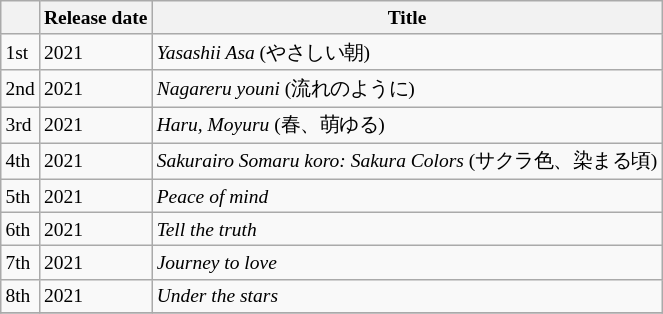<table class=wikitable style="font-size:small">
<tr>
<th></th>
<th>Release date</th>
<th>Title</th>
</tr>
<tr>
<td>1st</td>
<td>2021</td>
<td><em>Yasashii Asa</em> (やさしい朝)</td>
</tr>
<tr>
<td>2nd</td>
<td>2021</td>
<td><em>Nagareru youni</em> (流れのように)</td>
</tr>
<tr>
<td>3rd</td>
<td>2021</td>
<td><em>Haru, Moyuru </em> (春、萌ゆる)</td>
</tr>
<tr>
<td>4th</td>
<td>2021</td>
<td><em>Sakurairo Somaru koro: Sakura Colors</em> (サクラ色、染まる頃)</td>
</tr>
<tr>
<td>5th</td>
<td>2021</td>
<td><em>Peace of mind</em></td>
</tr>
<tr>
<td>6th</td>
<td>2021</td>
<td><em>Tell the truth</em></td>
</tr>
<tr>
<td>7th</td>
<td>2021</td>
<td><em>Journey to love</em></td>
</tr>
<tr>
<td>8th</td>
<td>2021</td>
<td><em>Under the stars</em></td>
</tr>
<tr>
</tr>
</table>
